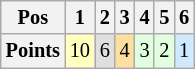<table class="wikitable"  style="font-size: 85%">
<tr>
<th>Pos</th>
<th>1</th>
<th>2</th>
<th>3</th>
<th>4</th>
<th>5</th>
<th>6</th>
</tr>
<tr align="center">
<th>Points</th>
<td style="background:#FFFFBF;">10</td>
<td style="background:#DFDFDF;">6</td>
<td style="background:#FFDF9F;">4</td>
<td style="background:#DFFFDF;">3</td>
<td style="background:#DFFFDF;">2</td>
<td style="background:#CFEAFF;">1</td>
</tr>
</table>
